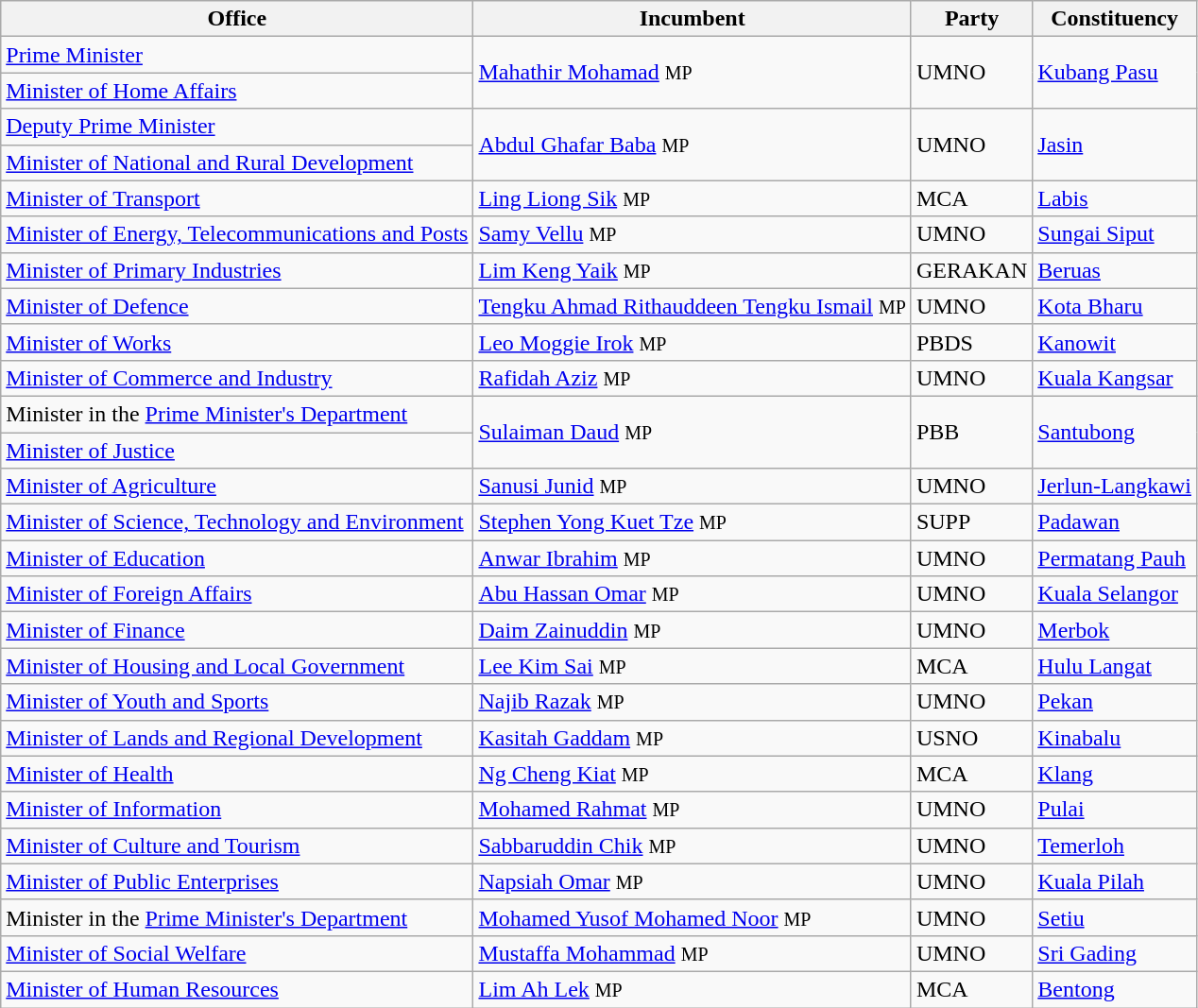<table class="sortable wikitable">
<tr>
<th>Office</th>
<th>Incumbent</th>
<th>Party</th>
<th>Constituency</th>
</tr>
<tr>
<td><a href='#'>Prime Minister</a></td>
<td rowspan=2><a href='#'>Mahathir Mohamad</a> <small>MP</small></td>
<td rowspan=2>UMNO</td>
<td rowspan=2><a href='#'>Kubang Pasu</a></td>
</tr>
<tr>
<td><a href='#'>Minister of Home Affairs</a></td>
</tr>
<tr>
<td><a href='#'>Deputy Prime Minister</a></td>
<td rowspan=2><a href='#'>Abdul Ghafar Baba</a> <small>MP</small></td>
<td rowspan=2>UMNO</td>
<td rowspan=2><a href='#'>Jasin</a></td>
</tr>
<tr>
<td><a href='#'>Minister of National and Rural Development</a></td>
</tr>
<tr>
<td><a href='#'>Minister of Transport</a></td>
<td><a href='#'>Ling Liong Sik</a> <small>MP</small></td>
<td>MCA</td>
<td><a href='#'>Labis</a></td>
</tr>
<tr>
<td><a href='#'>Minister of Energy, Telecommunications and Posts</a></td>
<td><a href='#'>Samy Vellu</a> <small>MP</small></td>
<td>UMNO</td>
<td><a href='#'>Sungai Siput</a></td>
</tr>
<tr>
<td><a href='#'>Minister of Primary Industries</a></td>
<td><a href='#'>Lim Keng Yaik</a> <small>MP</small></td>
<td>GERAKAN</td>
<td><a href='#'>Beruas</a></td>
</tr>
<tr>
<td><a href='#'>Minister of Defence</a></td>
<td><a href='#'>Tengku Ahmad Rithauddeen Tengku Ismail</a> <small>MP</small></td>
<td>UMNO</td>
<td><a href='#'>Kota Bharu</a></td>
</tr>
<tr>
<td><a href='#'>Minister of Works</a></td>
<td><a href='#'>Leo Moggie Irok</a> <small>MP</small></td>
<td>PBDS</td>
<td><a href='#'>Kanowit</a></td>
</tr>
<tr>
<td><a href='#'>Minister of Commerce and Industry</a></td>
<td><a href='#'>Rafidah Aziz</a> <small>MP</small></td>
<td>UMNO</td>
<td><a href='#'>Kuala Kangsar</a></td>
</tr>
<tr>
<td>Minister in the <a href='#'>Prime Minister's Department</a></td>
<td rowspan=2><a href='#'>Sulaiman Daud</a> <small>MP</small></td>
<td rowspan=2>PBB</td>
<td rowspan=2><a href='#'>Santubong</a></td>
</tr>
<tr>
<td><a href='#'>Minister of Justice</a></td>
</tr>
<tr>
<td><a href='#'>Minister of Agriculture</a></td>
<td><a href='#'>Sanusi Junid</a> <small>MP</small></td>
<td>UMNO</td>
<td><a href='#'>Jerlun-Langkawi</a></td>
</tr>
<tr>
<td><a href='#'>Minister of Science, Technology and Environment</a></td>
<td><a href='#'>Stephen Yong Kuet Tze</a> <small>MP</small></td>
<td>SUPP</td>
<td><a href='#'>Padawan</a></td>
</tr>
<tr>
<td><a href='#'>Minister of Education</a></td>
<td><a href='#'>Anwar Ibrahim</a> <small>MP</small></td>
<td>UMNO</td>
<td><a href='#'>Permatang Pauh</a></td>
</tr>
<tr>
<td><a href='#'>Minister of Foreign Affairs</a></td>
<td><a href='#'>Abu Hassan Omar</a> <small>MP</small></td>
<td>UMNO</td>
<td><a href='#'>Kuala Selangor</a></td>
</tr>
<tr>
<td><a href='#'>Minister of Finance</a></td>
<td><a href='#'>Daim Zainuddin</a> <small>MP</small></td>
<td>UMNO</td>
<td><a href='#'>Merbok</a></td>
</tr>
<tr>
<td><a href='#'>Minister of Housing and Local Government</a></td>
<td><a href='#'>Lee Kim Sai</a> <small>MP</small></td>
<td>MCA</td>
<td><a href='#'>Hulu Langat</a></td>
</tr>
<tr>
<td><a href='#'>Minister of Youth and Sports</a></td>
<td><a href='#'>Najib Razak</a> <small>MP</small></td>
<td>UMNO</td>
<td><a href='#'>Pekan</a></td>
</tr>
<tr>
<td><a href='#'>Minister of Lands and Regional Development</a></td>
<td><a href='#'>Kasitah Gaddam</a> <small>MP</small></td>
<td>USNO</td>
<td><a href='#'>Kinabalu</a></td>
</tr>
<tr>
<td><a href='#'>Minister of Health</a></td>
<td><a href='#'>Ng Cheng Kiat</a> <small>MP</small></td>
<td>MCA</td>
<td><a href='#'>Klang</a></td>
</tr>
<tr>
<td><a href='#'>Minister of Information</a></td>
<td><a href='#'>Mohamed Rahmat</a> <small>MP</small></td>
<td>UMNO</td>
<td><a href='#'>Pulai</a></td>
</tr>
<tr>
<td><a href='#'>Minister of Culture and Tourism</a></td>
<td><a href='#'>Sabbaruddin Chik</a> <small>MP</small></td>
<td>UMNO</td>
<td><a href='#'>Temerloh</a></td>
</tr>
<tr>
<td><a href='#'>Minister of Public Enterprises</a></td>
<td><a href='#'>Napsiah Omar</a> <small>MP</small></td>
<td>UMNO</td>
<td><a href='#'>Kuala Pilah</a></td>
</tr>
<tr>
<td>Minister in the <a href='#'>Prime Minister's Department</a></td>
<td><a href='#'>Mohamed Yusof Mohamed Noor</a> <small>MP</small></td>
<td>UMNO</td>
<td><a href='#'>Setiu</a></td>
</tr>
<tr>
<td><a href='#'>Minister of Social Welfare</a></td>
<td><a href='#'>Mustaffa Mohammad</a> <small>MP</small></td>
<td>UMNO</td>
<td><a href='#'>Sri Gading</a></td>
</tr>
<tr>
<td><a href='#'>Minister of Human Resources</a></td>
<td><a href='#'>Lim Ah Lek</a> <small>MP</small></td>
<td>MCA</td>
<td><a href='#'>Bentong</a></td>
</tr>
</table>
